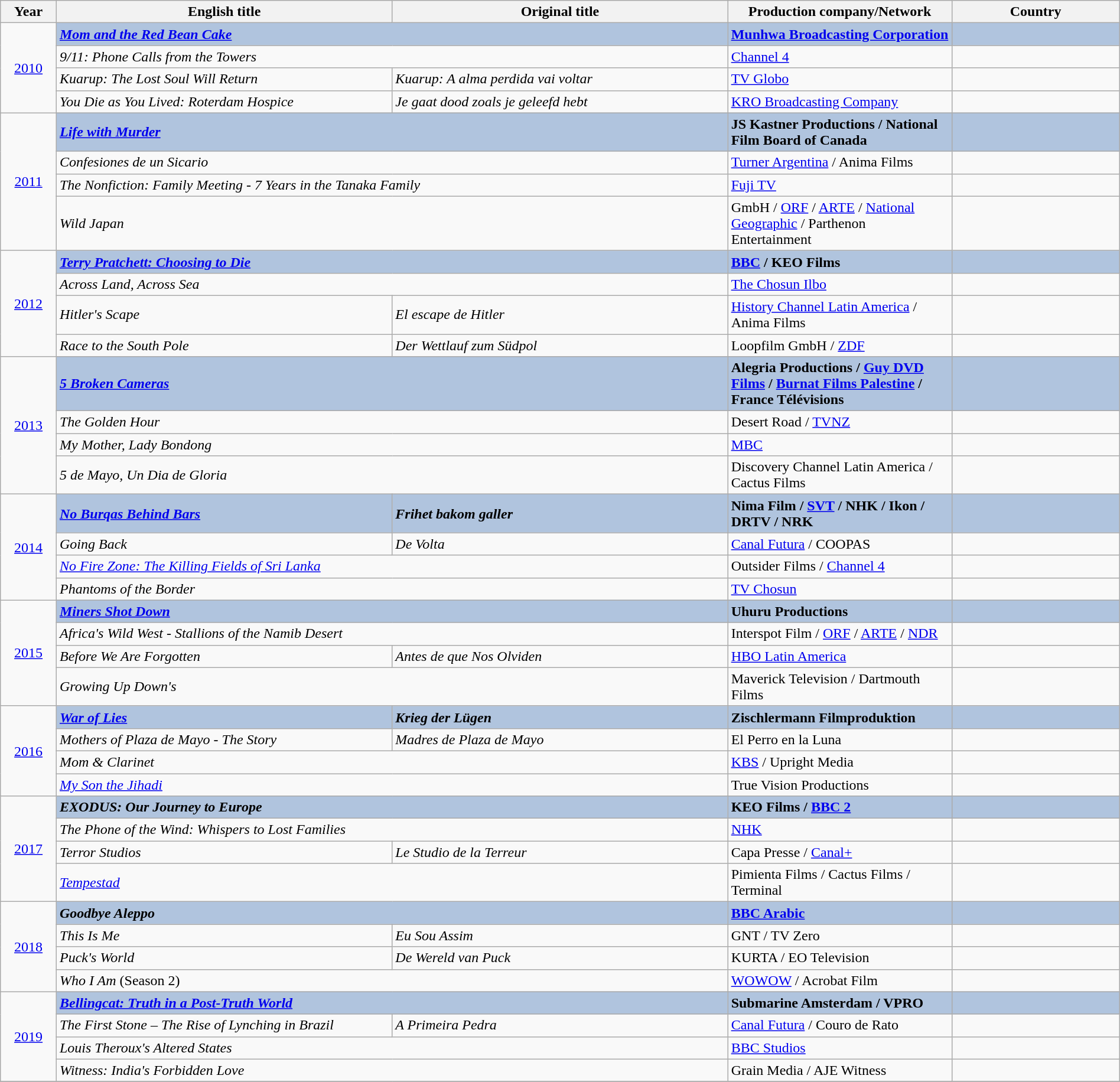<table class="wikitable" width="100%" border="1" cellpadding="5" cellspacing="0">
<tr>
<th width=5%>Year</th>
<th width=30%>English title</th>
<th width=30%>Original title</th>
<th width=20%><strong>Production company/Network</strong></th>
<th width=15%><strong>Country</strong></th>
</tr>
<tr>
<td rowspan="4" style="text-align:center;"><a href='#'>2010</a><br></td>
<td colspan="2" style="background:#B0C4DE;"><strong><em><a href='#'>Mom and the Red Bean Cake</a></em></strong></td>
<td style="background:#B0C4DE;"><strong><a href='#'>Munhwa Broadcasting Corporation</a></strong></td>
<td style="background:#B0C4DE;"><strong></strong></td>
</tr>
<tr>
<td colspan="2"><em>9/11: Phone Calls from the Towers</em></td>
<td><a href='#'>Channel 4</a></td>
<td></td>
</tr>
<tr>
<td><em>Kuarup: The Lost Soul Will Return</em></td>
<td><em>Kuarup: A alma perdida vai voltar</em></td>
<td><a href='#'>TV Globo</a></td>
<td></td>
</tr>
<tr>
<td><em>You Die as You Lived: Roterdam Hospice</em></td>
<td><em>Je gaat dood zoals je geleefd hebt</em></td>
<td><a href='#'>KRO Broadcasting Company</a></td>
<td></td>
</tr>
<tr>
<td rowspan="4" style="text-align:center;"><a href='#'>2011</a><br></td>
<td colspan="2" style="background:#B0C4DE;"><strong><em><a href='#'>Life with Murder</a></em></strong></td>
<td style="background:#B0C4DE;"><strong>JS Kastner Productions / National Film Board of Canada</strong></td>
<td style="background:#B0C4DE;"><strong></strong></td>
</tr>
<tr>
<td colspan="2"><em>Confesiones de un Sicario</em></td>
<td><a href='#'>Turner Argentina</a> / Anima Films</td>
<td></td>
</tr>
<tr>
<td colspan="2"><em>The Nonfiction: Family Meeting - 7 Years in the Tanaka Family</em></td>
<td><a href='#'>Fuji TV</a></td>
<td></td>
</tr>
<tr>
<td colspan="2"><em>Wild Japan</em></td>
<td>GmbH / <a href='#'>ORF</a> / <a href='#'>ARTE</a> / <a href='#'>National Geographic</a> / Parthenon Entertainment</td>
<td></td>
</tr>
<tr>
<td rowspan="4" style="text-align:center;"><a href='#'>2012</a><br></td>
<td colspan="2" style="background:#B0C4DE;"><strong><em><a href='#'>Terry Pratchett: Choosing to Die</a></em></strong></td>
<td style="background:#B0C4DE;"><strong><a href='#'>BBC</a> / KEO Films</strong></td>
<td style="background:#B0C4DE;"><strong></strong></td>
</tr>
<tr>
<td colspan="2"><em>Across Land, Across Sea</em></td>
<td><a href='#'>The Chosun Ilbo</a></td>
<td></td>
</tr>
<tr>
<td><em>Hitler's Scape</em></td>
<td><em>El escape de Hitler</em></td>
<td><a href='#'>History Channel Latin America</a> / Anima Films</td>
<td></td>
</tr>
<tr>
<td><em>Race to the South Pole</em></td>
<td><em>Der Wettlauf zum Südpol</em></td>
<td>Loopfilm GmbH / <a href='#'>ZDF</a></td>
<td></td>
</tr>
<tr>
<td rowspan="4" style="text-align:center;"><a href='#'>2013</a><br></td>
<td colspan="2" style="background:#B0C4DE;"><strong><em><a href='#'>5 Broken Cameras</a></em></strong></td>
<td style="background:#B0C4DE;"><strong>Alegria Productions / <a href='#'>Guy DVD Films</a> / <a href='#'>Burnat Films Palestine</a> / France Télévisions</strong></td>
<td style="background:#B0C4DE;"><strong></strong></td>
</tr>
<tr>
<td colspan="2"><em>The Golden Hour</em></td>
<td>Desert Road / <a href='#'>TVNZ</a></td>
<td></td>
</tr>
<tr>
<td colspan="2"><em>My Mother, Lady Bondong</em></td>
<td><a href='#'>MBC</a></td>
<td></td>
</tr>
<tr>
<td colspan="2"><em>5 de Mayo, Un Dia de Gloria</em></td>
<td>Discovery Channel Latin America / Cactus Films</td>
<td></td>
</tr>
<tr>
<td rowspan="4" style="text-align:center;"><a href='#'>2014</a><br></td>
<td style="background:#B0C4DE;"><strong><em><a href='#'>No Burqas Behind Bars</a></em></strong></td>
<td style="background:#B0C4DE;"><strong><em>Frihet bakom galler</em></strong></td>
<td style="background:#B0C4DE;"><strong>Nima Film / <a href='#'>SVT</a> / NHK / Ikon / DRTV / NRK</strong></td>
<td style="background:#B0C4DE;"><strong></strong></td>
</tr>
<tr>
<td><em>Going Back</em></td>
<td><em>De Volta</em></td>
<td><a href='#'>Canal Futura</a> / COOPAS</td>
<td></td>
</tr>
<tr>
<td colspan="2"><em><a href='#'>No Fire Zone: The Killing Fields of Sri Lanka</a></em></td>
<td>Outsider Films / <a href='#'>Channel 4</a></td>
<td></td>
</tr>
<tr>
<td colspan="2"><em>Phantoms of the Border</em></td>
<td><a href='#'>TV Chosun</a></td>
<td></td>
</tr>
<tr>
<td rowspan="4" style="text-align:center;"><a href='#'>2015</a><br></td>
<td colspan="2" style="background:#B0C4DE;"><strong><em><a href='#'>Miners Shot Down</a></em></strong></td>
<td style="background:#B0C4DE;"><strong>Uhuru Productions</strong></td>
<td style="background:#B0C4DE;"><strong></strong></td>
</tr>
<tr>
<td colspan="2"><em>Africa's Wild West - Stallions of the Namib Desert</em></td>
<td>Interspot Film / <a href='#'>ORF</a> / <a href='#'>ARTE</a> / <a href='#'>NDR</a></td>
<td></td>
</tr>
<tr>
<td><em>Before We Are Forgotten</em></td>
<td><em>Antes de que Nos Olviden</em></td>
<td><a href='#'>HBO Latin America</a></td>
<td></td>
</tr>
<tr>
<td colspan="2"><em>Growing Up Down's</em></td>
<td>Maverick Television / Dartmouth Films</td>
<td></td>
</tr>
<tr>
<td rowspan="4" style="text-align:center;"><a href='#'>2016</a><br></td>
<td style="background:#B0C4DE;"><strong><em><a href='#'>War of Lies</a></em></strong></td>
<td style="background:#B0C4DE;"><strong><em>Krieg der Lügen</em></strong></td>
<td style="background:#B0C4DE;"><strong>Zischlermann Filmproduktion</strong></td>
<td style="background:#B0C4DE;"><strong></strong></td>
</tr>
<tr>
<td><em>Mothers of Plaza de Mayo - The Story</em></td>
<td><em>Madres de Plaza de Mayo</em></td>
<td>El Perro en la Luna</td>
<td></td>
</tr>
<tr>
<td colspan="2"><em>Mom & Clarinet</em></td>
<td><a href='#'>KBS</a> / Upright Media</td>
<td></td>
</tr>
<tr>
<td colspan="2"><em><a href='#'>My Son the Jihadi</a></em></td>
<td>True Vision Productions</td>
<td></td>
</tr>
<tr>
<td rowspan="4" style="text-align:center;"><a href='#'>2017</a><br></td>
<td colspan="2" style="background:#B0C4DE;"><strong><em>EXODUS: Our Journey to Europe</em></strong></td>
<td style="background:#B0C4DE;"><strong>KEO Films / <a href='#'>BBC 2</a></strong></td>
<td style="background:#B0C4DE;"><strong></strong></td>
</tr>
<tr>
<td colspan="2"><em>The Phone of the Wind: Whispers to Lost Families</em></td>
<td><a href='#'>NHK</a></td>
<td></td>
</tr>
<tr>
<td><em>Terror Studios</em></td>
<td><em>Le Studio de la Terreur</em></td>
<td>Capa Presse / <a href='#'>Canal+</a></td>
<td></td>
</tr>
<tr>
<td colspan="2"><em><a href='#'>Tempestad</a></em></td>
<td>Pimienta Films / Cactus Films / Terminal</td>
<td></td>
</tr>
<tr>
<td rowspan="4" style="text-align:center;"><a href='#'>2018</a><br></td>
<td colspan="2" style="background:#B0C4DE;"><strong><em>Goodbye Aleppo</em></strong></td>
<td style="background:#B0C4DE;"><strong><a href='#'>BBC Arabic</a></strong></td>
<td style="background:#B0C4DE;"><strong></strong></td>
</tr>
<tr>
<td><em>This Is Me</em></td>
<td><em>Eu Sou Assim</em></td>
<td>GNT / TV Zero</td>
<td></td>
</tr>
<tr>
<td><em>Puck's World</em></td>
<td><em>De Wereld van Puck</em></td>
<td>KURTA / EO Television</td>
<td></td>
</tr>
<tr>
<td colspan="2"><em>Who I Am</em> (Season 2)</td>
<td><a href='#'>WOWOW</a> / Acrobat Film</td>
<td></td>
</tr>
<tr>
<td rowspan="4" style="text-align:center;"><a href='#'>2019</a><br></td>
<td colspan="2" style="background:#B0C4DE;"><strong><em><a href='#'>Bellingcat: Truth in a Post-Truth World</a></em></strong></td>
<td style="background:#B0C4DE;"><strong>Submarine Amsterdam / VPRO</strong></td>
<td style="background:#B0C4DE;"><strong></strong></td>
</tr>
<tr>
<td><em>The First Stone – The Rise of Lynching in Brazil</em></td>
<td><em>A Primeira Pedra</em></td>
<td><a href='#'>Canal Futura</a> / Couro de Rato</td>
<td></td>
</tr>
<tr>
<td colspan="2"><em>Louis Theroux's Altered States</em></td>
<td><a href='#'>BBC Studios</a></td>
<td></td>
</tr>
<tr>
<td colspan="2"><em>Witness: India's Forbidden Love</em></td>
<td>Grain Media / AJE Witness</td>
<td></td>
</tr>
<tr>
</tr>
</table>
